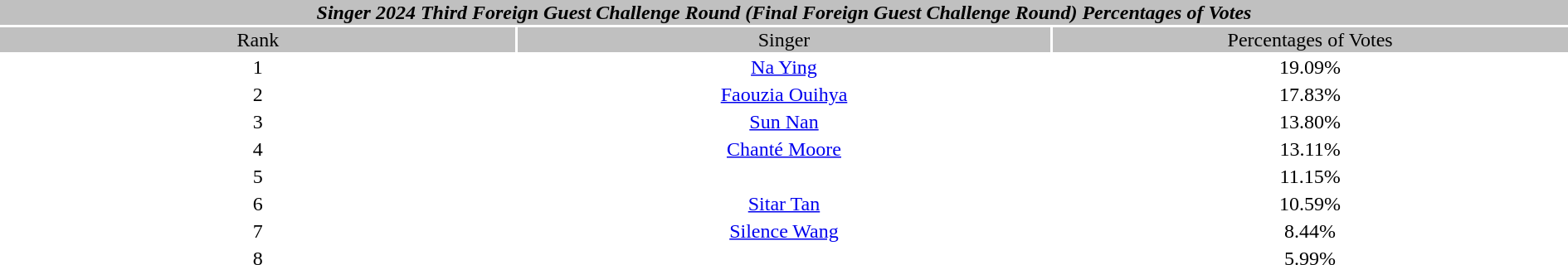<table width="100%" style="text-align:center">
<tr align=center style="background:silver">
<td colspan="3"><div><strong><em>Singer<em> 2024 Third Foreign Guest Challenge Round (Final Foreign Guest Challenge Round) Percentages of Votes<strong></div></td>
</tr>
<tr align=center style="background:silver">
<td style="width:33%"></strong>Rank<strong></td>
<td style="width:34%"></strong>Singer<strong></td>
<td style="width:33%"></strong>Percentages of Votes<strong></td>
</tr>
<tr>
<td>1</td>
<td><a href='#'>Na Ying</a></td>
<td>19.09%</td>
</tr>
<tr>
<td>2</td>
<td><a href='#'>Faouzia Ouihya</a></td>
<td>17.83%</td>
</tr>
<tr>
<td>3</td>
<td><a href='#'>Sun Nan</a></td>
<td>13.80%</td>
</tr>
<tr>
<td>4</td>
<td><a href='#'>Chanté Moore</a></td>
<td>13.11%</td>
</tr>
<tr>
<td>5</td>
<td></td>
<td>11.15%</td>
</tr>
<tr>
<td>6</td>
<td><a href='#'>Sitar Tan</a></td>
<td>10.59%</td>
</tr>
<tr>
<td>7</td>
<td><a href='#'>Silence Wang</a></td>
<td>8.44%</td>
</tr>
<tr>
<td>8</td>
<td></td>
<td>5.99%</td>
</tr>
</table>
